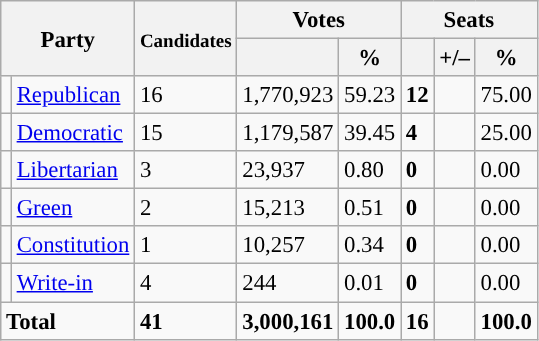<table class="wikitable" style="font-size: 95%;">
<tr>
<th colspan="2" rowspan="2">Party</th>
<th rowspan="2"><small>Candi</small><small>dates</small></th>
<th colspan="2">Votes</th>
<th colspan="3">Seats</th>
</tr>
<tr>
<th></th>
<th>%</th>
<th></th>
<th>+/–</th>
<th>%</th>
</tr>
<tr>
<td style="background:"></td>
<td align=left><a href='#'>Republican</a></td>
<td>16</td>
<td>1,770,923</td>
<td>59.23</td>
<td><strong>12</strong></td>
<td></td>
<td>75.00</td>
</tr>
<tr>
<td style="background:"></td>
<td align=left><a href='#'>Democratic</a></td>
<td>15</td>
<td>1,179,587</td>
<td>39.45</td>
<td><strong>4</strong></td>
<td></td>
<td>25.00</td>
</tr>
<tr>
<td style="background:"></td>
<td align=left><a href='#'>Libertarian</a></td>
<td>3</td>
<td>23,937</td>
<td>0.80</td>
<td><strong>0</strong></td>
<td></td>
<td>0.00</td>
</tr>
<tr>
<td style="background:"></td>
<td align=left><a href='#'>Green</a></td>
<td>2</td>
<td>15,213</td>
<td>0.51</td>
<td><strong>0</strong></td>
<td></td>
<td>0.00</td>
</tr>
<tr>
<td style="background:"></td>
<td align=left><a href='#'>Constitution</a></td>
<td>1</td>
<td>10,257</td>
<td>0.34</td>
<td><strong>0</strong></td>
<td></td>
<td>0.00</td>
</tr>
<tr>
<td style="background:"></td>
<td align=left><a href='#'>Write-in</a></td>
<td>4</td>
<td>244</td>
<td>0.01</td>
<td><strong>0</strong></td>
<td></td>
<td>0.00</td>
</tr>
<tr style="font-weight:bold">
<td colspan=2 align=left>Total</td>
<td>41</td>
<td>3,000,161</td>
<td>100.0</td>
<td>16</td>
<td></td>
<td>100.0</td>
</tr>
</table>
